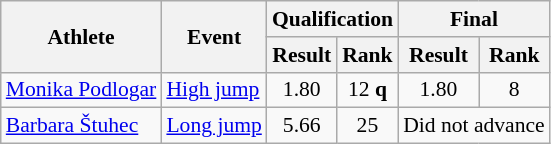<table class="wikitable" style="font-size:90%; text-align:center">
<tr>
<th rowspan="2">Athlete</th>
<th rowspan="2">Event</th>
<th colspan="2">Qualification</th>
<th colspan="2">Final</th>
</tr>
<tr>
<th>Result</th>
<th>Rank</th>
<th>Result</th>
<th>Rank</th>
</tr>
<tr>
<td align="left"><a href='#'>Monika Podlogar</a></td>
<td align="left"><a href='#'>High jump</a></td>
<td>1.80</td>
<td>12 <strong>q</strong></td>
<td>1.80</td>
<td>8</td>
</tr>
<tr>
<td align="left"><a href='#'>Barbara Štuhec</a></td>
<td align="left"><a href='#'>Long jump</a></td>
<td>5.66</td>
<td>25</td>
<td colspan="2">Did not advance</td>
</tr>
</table>
